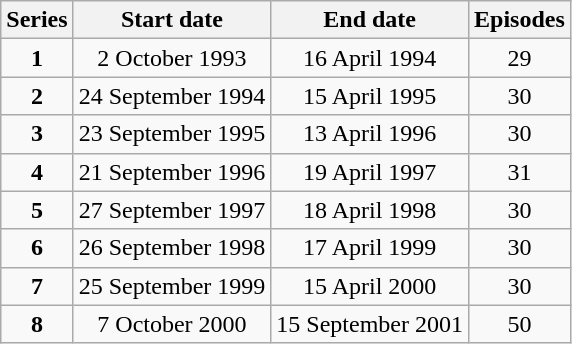<table class="wikitable" style="text-align:center;">
<tr>
<th>Series</th>
<th>Start date</th>
<th>End date</th>
<th>Episodes</th>
</tr>
<tr>
<td><strong>1</strong></td>
<td>2 October 1993</td>
<td>16 April 1994</td>
<td>29</td>
</tr>
<tr>
<td><strong>2</strong></td>
<td>24 September 1994</td>
<td>15 April 1995</td>
<td>30</td>
</tr>
<tr>
<td><strong>3</strong></td>
<td>23 September 1995</td>
<td>13 April 1996</td>
<td>30</td>
</tr>
<tr>
<td><strong>4</strong></td>
<td>21 September 1996</td>
<td>19 April 1997</td>
<td>31</td>
</tr>
<tr>
<td><strong>5</strong></td>
<td>27 September 1997</td>
<td>18 April 1998</td>
<td>30</td>
</tr>
<tr>
<td><strong>6</strong></td>
<td>26 September 1998</td>
<td>17 April 1999</td>
<td>30</td>
</tr>
<tr>
<td><strong>7</strong></td>
<td>25 September 1999</td>
<td>15 April 2000</td>
<td>30</td>
</tr>
<tr>
<td><strong>8</strong></td>
<td>7 October 2000</td>
<td>15 September 2001</td>
<td>50</td>
</tr>
</table>
